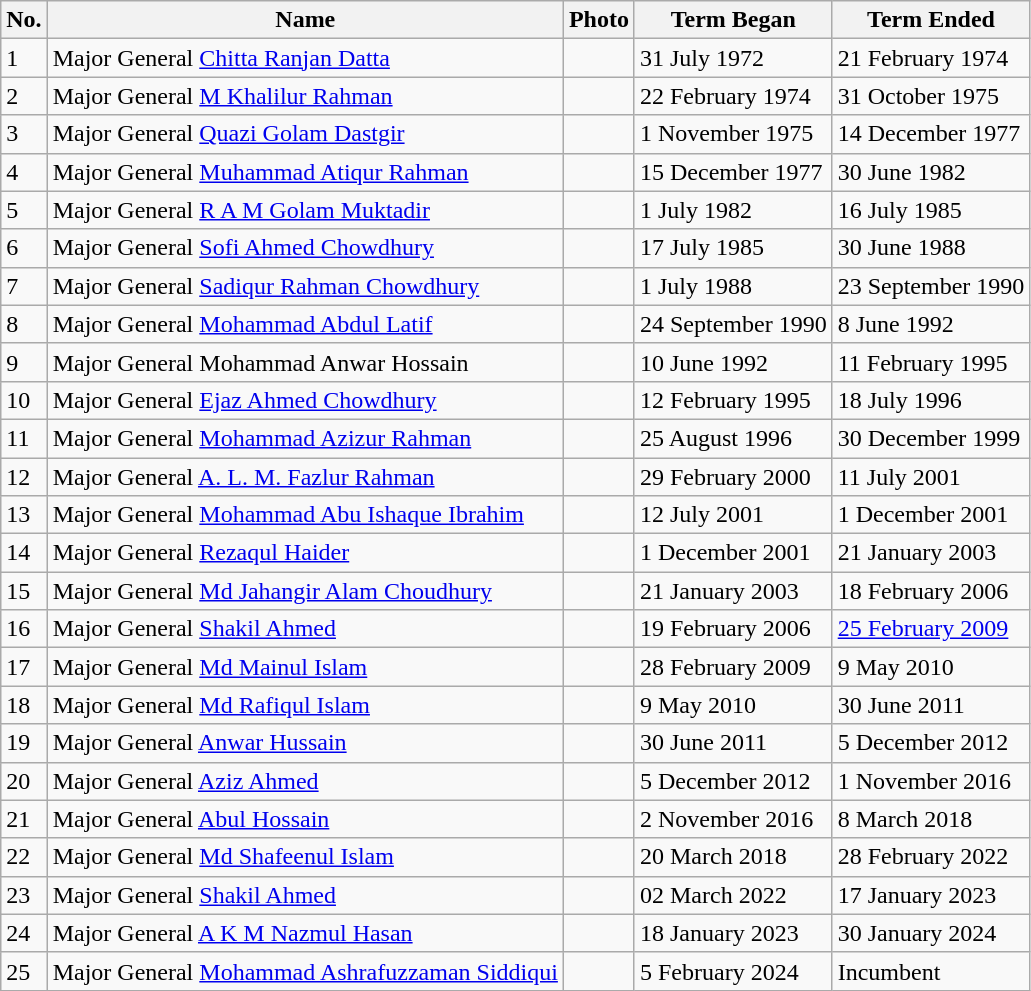<table class="wikitable">
<tr>
<th>No.</th>
<th>Name</th>
<th>Photo</th>
<th>Term Began</th>
<th>Term Ended</th>
</tr>
<tr>
<td>1</td>
<td>Major General <a href='#'>Chitta Ranjan Datta</a></td>
<td></td>
<td>31 July 1972</td>
<td>21 February 1974</td>
</tr>
<tr>
<td>2</td>
<td>Major General <a href='#'>M Khalilur Rahman</a></td>
<td></td>
<td>22 February 1974</td>
<td>31 October 1975</td>
</tr>
<tr>
<td>3</td>
<td>Major General <a href='#'>Quazi Golam Dastgir</a></td>
<td></td>
<td>1 November 1975</td>
<td>14 December 1977</td>
</tr>
<tr>
<td>4</td>
<td>Major General <a href='#'>Muhammad Atiqur Rahman</a></td>
<td></td>
<td>15 December 1977</td>
<td>30 June 1982</td>
</tr>
<tr>
<td>5</td>
<td>Major General <a href='#'>R A M Golam Muktadir</a></td>
<td></td>
<td>1 July 1982</td>
<td>16 July 1985</td>
</tr>
<tr>
<td>6</td>
<td>Major General <a href='#'>Sofi Ahmed Chowdhury</a></td>
<td></td>
<td>17 July 1985</td>
<td>30 June 1988</td>
</tr>
<tr>
<td>7</td>
<td>Major General <a href='#'>Sadiqur Rahman Chowdhury</a></td>
<td></td>
<td>1 July 1988</td>
<td>23 September 1990</td>
</tr>
<tr>
<td>8</td>
<td>Major General <a href='#'>Mohammad Abdul Latif</a></td>
<td></td>
<td>24 September 1990</td>
<td>8 June 1992</td>
</tr>
<tr>
<td>9</td>
<td>Major General Mohammad Anwar Hossain</td>
<td></td>
<td>10 June 1992</td>
<td>11 February 1995</td>
</tr>
<tr>
<td>10</td>
<td>Major General <a href='#'>Ejaz Ahmed Chowdhury</a></td>
<td></td>
<td>12 February 1995</td>
<td>18 July 1996</td>
</tr>
<tr>
<td>11</td>
<td>Major General <a href='#'>Mohammad Azizur Rahman</a></td>
<td></td>
<td>25 August 1996</td>
<td>30 December 1999</td>
</tr>
<tr>
<td>12</td>
<td>Major General <a href='#'>A. L. M. Fazlur Rahman</a></td>
<td></td>
<td>29 February 2000</td>
<td>11 July 2001</td>
</tr>
<tr>
<td>13</td>
<td>Major General <a href='#'>Mohammad Abu Ishaque Ibrahim</a></td>
<td></td>
<td>12 July 2001</td>
<td>1 December 2001</td>
</tr>
<tr>
<td>14</td>
<td>Major General <a href='#'>Rezaqul Haider</a></td>
<td></td>
<td>1 December 2001</td>
<td>21 January 2003</td>
</tr>
<tr>
<td>15</td>
<td>Major General <a href='#'>Md Jahangir Alam Choudhury</a></td>
<td></td>
<td>21 January 2003</td>
<td>18 February 2006</td>
</tr>
<tr>
<td>16</td>
<td>Major General <a href='#'>Shakil Ahmed</a></td>
<td></td>
<td>19 February 2006</td>
<td><a href='#'>25 February 2009</a></td>
</tr>
<tr>
<td>17</td>
<td>Major General <a href='#'>Md Mainul Islam</a></td>
<td></td>
<td>28 February 2009</td>
<td>9 May 2010</td>
</tr>
<tr>
<td>18</td>
<td>Major General <a href='#'>Md Rafiqul Islam</a></td>
<td></td>
<td>9 May 2010</td>
<td>30 June 2011</td>
</tr>
<tr>
<td>19</td>
<td>Major General <a href='#'>Anwar Hussain</a></td>
<td></td>
<td>30 June 2011</td>
<td>5 December 2012</td>
</tr>
<tr>
<td>20</td>
<td>Major General <a href='#'>Aziz Ahmed</a></td>
<td></td>
<td>5 December 2012</td>
<td>1 November 2016</td>
</tr>
<tr>
<td>21</td>
<td>Major General <a href='#'>Abul Hossain</a></td>
<td></td>
<td>2 November 2016</td>
<td>8 March 2018</td>
</tr>
<tr>
<td>22</td>
<td>Major General <a href='#'>Md Shafeenul Islam</a></td>
<td></td>
<td>20 March 2018</td>
<td>28 February 2022</td>
</tr>
<tr>
<td>23</td>
<td>Major General <a href='#'>Shakil Ahmed</a></td>
<td></td>
<td>02 March 2022</td>
<td>17 January 2023</td>
</tr>
<tr>
<td>24</td>
<td>Major General <a href='#'>A K M Nazmul Hasan</a></td>
<td></td>
<td>18 January 2023</td>
<td>30 January 2024</td>
</tr>
<tr>
<td>25</td>
<td>Major General <a href='#'>Mohammad Ashrafuzzaman Siddiqui</a></td>
<td></td>
<td>5 February 2024</td>
<td>Incumbent</td>
</tr>
</table>
